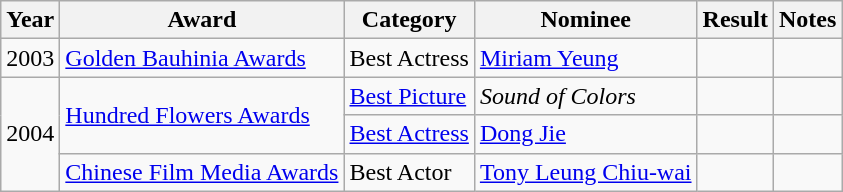<table class="wikitable">
<tr>
<th>Year</th>
<th>Award</th>
<th>Category</th>
<th>Nominee</th>
<th>Result</th>
<th>Notes</th>
</tr>
<tr>
<td>2003</td>
<td><a href='#'>Golden Bauhinia Awards</a></td>
<td>Best Actress</td>
<td><a href='#'>Miriam Yeung</a></td>
<td></td>
<td></td>
</tr>
<tr>
<td rowspan="3">2004</td>
<td rowspan="2"><a href='#'>Hundred Flowers Awards</a></td>
<td><a href='#'>Best Picture</a></td>
<td><em>Sound of Colors</em></td>
<td></td>
<td></td>
</tr>
<tr>
<td><a href='#'>Best Actress</a></td>
<td><a href='#'>Dong Jie</a></td>
<td></td>
<td></td>
</tr>
<tr>
<td><a href='#'>Chinese Film Media Awards</a></td>
<td>Best Actor</td>
<td><a href='#'>Tony Leung Chiu-wai</a></td>
<td></td>
<td></td>
</tr>
</table>
